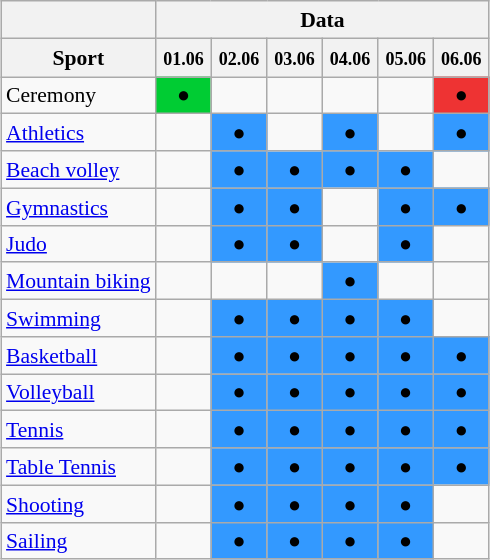<table class="wikitable" style="margin:0.5em auto; font-size:90%; line-height:1.25em;">
<tr>
<th></th>
<th colspan=7>Data</th>
</tr>
<tr>
<th>Sport</th>
<th><small>01.06</small></th>
<th><small>02.06</small></th>
<th><small>03.06</small></th>
<th><small>04.06</small></th>
<th><small>05.06</small></th>
<th><small>06.06</small></th>
</tr>
<tr>
<td>Ceremony</td>
<td bgcolor=#00cc33>   ●   </td>
<td></td>
<td></td>
<td></td>
<td></td>
<td bgcolor=#ee3333>   ●   </td>
</tr>
<tr>
<td><a href='#'>Athletics</a></td>
<td></td>
<td bgcolor=#3399ff>   ●   </td>
<td></td>
<td bgcolor=#3399ff>   ●   </td>
<td></td>
<td bgcolor=#3399ff>   ●   </td>
</tr>
<tr>
<td><a href='#'>Beach volley</a></td>
<td></td>
<td bgcolor=#3399ff>   ●   </td>
<td bgcolor=#3399ff>   ●   </td>
<td bgcolor=#3399ff>   ●   </td>
<td bgcolor=#3399ff>   ●   </td>
<td></td>
</tr>
<tr>
<td><a href='#'>Gymnastics</a></td>
<td></td>
<td bgcolor=#3399ff>   ●   </td>
<td bgcolor=#3399ff>   ●   </td>
<td></td>
<td bgcolor=#3399ff>   ●   </td>
<td bgcolor=#3399ff>   ●   </td>
</tr>
<tr>
<td><a href='#'>Judo</a></td>
<td></td>
<td bgcolor=#3399ff>   ●   </td>
<td bgcolor=#3399ff>   ●   </td>
<td></td>
<td bgcolor=#3399ff>   ●   </td>
<td></td>
</tr>
<tr>
<td><a href='#'>Mountain biking</a></td>
<td></td>
<td></td>
<td></td>
<td bgcolor=#3399ff>   ●   </td>
<td></td>
<td></td>
</tr>
<tr>
<td><a href='#'>Swimming</a></td>
<td></td>
<td bgcolor=#3399ff>   ●   </td>
<td bgcolor=#3399ff>   ●   </td>
<td bgcolor=#3399ff>   ●   </td>
<td bgcolor=#3399ff>   ●   </td>
<td></td>
</tr>
<tr>
<td><a href='#'>Basketball</a></td>
<td></td>
<td bgcolor=#3399ff>   ●   </td>
<td bgcolor=#3399ff>   ●   </td>
<td bgcolor=#3399ff>   ●   </td>
<td bgcolor=#3399ff>   ●   </td>
<td bgcolor=#3399ff>   ●   </td>
</tr>
<tr>
<td><a href='#'>Volleyball</a></td>
<td></td>
<td bgcolor=#3399ff>   ●   </td>
<td bgcolor=#3399ff>   ●   </td>
<td bgcolor=#3399ff>   ●   </td>
<td bgcolor=#3399ff>   ●   </td>
<td bgcolor=#3399ff>   ●   </td>
</tr>
<tr>
<td><a href='#'>Tennis</a></td>
<td></td>
<td bgcolor=#3399ff>   ●   </td>
<td bgcolor=#3399ff>   ●   </td>
<td bgcolor=#3399ff>   ●   </td>
<td bgcolor=#3399ff>   ●   </td>
<td bgcolor=#3399ff>   ●   </td>
</tr>
<tr>
<td><a href='#'>Table Tennis</a></td>
<td></td>
<td bgcolor=#3399ff>   ●   </td>
<td bgcolor=#3399ff>   ●   </td>
<td bgcolor=#3399ff>   ●   </td>
<td bgcolor=#3399ff>   ●   </td>
<td bgcolor=#3399ff>   ●   </td>
</tr>
<tr>
<td><a href='#'>Shooting</a></td>
<td></td>
<td bgcolor=#3399ff>   ●   </td>
<td bgcolor=#3399ff>   ●   </td>
<td bgcolor=#3399ff>   ●   </td>
<td bgcolor=#3399ff>   ●   </td>
<td></td>
</tr>
<tr>
<td><a href='#'>Sailing</a></td>
<td></td>
<td bgcolor=#3399ff>   ●   </td>
<td bgcolor=#3399ff>   ●   </td>
<td bgcolor=#3399ff>   ●   </td>
<td bgcolor=#3399ff>   ●   </td>
<td></td>
</tr>
</table>
